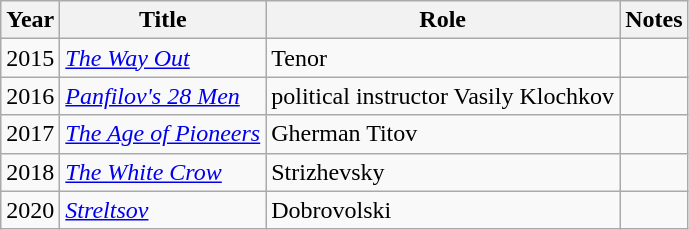<table class="wikitable sortable">
<tr>
<th>Year</th>
<th>Title</th>
<th>Role</th>
<th class="unsortable">Notes</th>
</tr>
<tr>
<td>2015</td>
<td><em><a href='#'>The Way Out</a></em></td>
<td>Tenor</td>
<td></td>
</tr>
<tr>
<td>2016</td>
<td><em><a href='#'>Panfilov's 28 Men</a></em></td>
<td>political instructor Vasily Klochkov</td>
<td></td>
</tr>
<tr>
<td>2017</td>
<td><em><a href='#'>The Age of Pioneers</a></em></td>
<td>Gherman Titov</td>
<td></td>
</tr>
<tr>
<td>2018</td>
<td><em><a href='#'>The White Crow</a></em></td>
<td>Strizhevsky</td>
<td></td>
</tr>
<tr>
<td>2020</td>
<td><em><a href='#'>Streltsov</a></em></td>
<td>Dobrovolski</td>
<td></td>
</tr>
</table>
